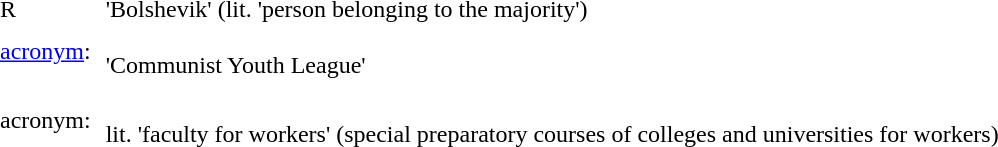<table cellpadding="4" style="text-align: left;">
<tr>
<td></td>
<td></td>
<td>R</td>
<td>'Bolshevik' (lit. 'person belonging to the majority')</td>
</tr>
<tr>
<td></td>
<td></td>
<td><a href='#'>acronym</a>:<br> <br></td>
<td>'Communist Youth League'</td>
</tr>
<tr>
<td></td>
<td></td>
<td>acronym: <br>  <br></td></td>
<td>lit. 'faculty for workers' (special preparatory courses of colleges and universities for workers)</td>
</tr>
</table>
